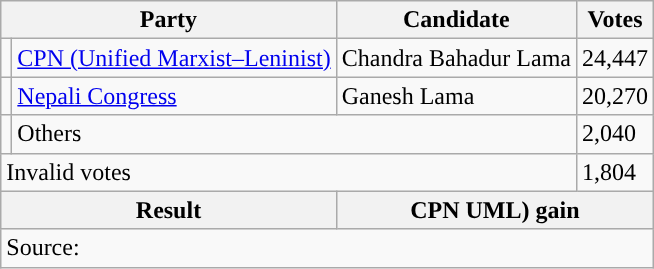<table class="wikitable">
<tr>
<th colspan="2">Party</th>
<th>Candidate</th>
<th>Votes</th>
</tr>
<tr>
<td style="background-color:"></td>
<td><a href='#'>CPN (Unified Marxist–Leninist)</a></td>
<td>Chandra Bahadur Lama</td>
<td>24,447</td>
</tr>
<tr>
<td style="background-color:"></td>
<td><a href='#'>Nepali Congress</a></td>
<td>Ganesh Lama</td>
<td>20,270</td>
</tr>
<tr>
<td></td>
<td colspan="2">Others</td>
<td>2,040</td>
</tr>
<tr>
<td colspan="3">Invalid votes</td>
<td>1,804</td>
</tr>
<tr>
<th colspan="2">Result</th>
<th colspan="2">CPN UML) gain</th>
</tr>
<tr>
<td colspan="4">Source: </td>
</tr>
</table>
